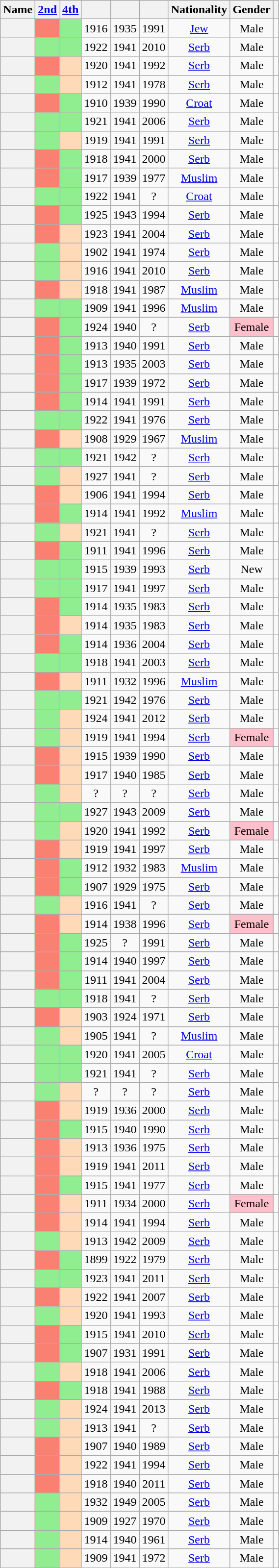<table class="wikitable sortable" style=text-align:center>
<tr>
<th scope="col">Name</th>
<th scope="col"><a href='#'>2nd</a></th>
<th scope="col"><a href='#'>4th</a></th>
<th scope="col"></th>
<th scope="col"></th>
<th scope="col"></th>
<th scope="col">Nationality</th>
<th scope="col">Gender</th>
<th scope="col" class="unsortable"></th>
</tr>
<tr>
<th align="center" scope="row" style="font-weight:normal;"></th>
<td bgcolor = Salmon></td>
<td bgcolor = LightGreen></td>
<td>1916</td>
<td>1935</td>
<td>1991</td>
<td><a href='#'>Jew</a></td>
<td>Male</td>
<td></td>
</tr>
<tr>
<th align="center" scope="row" style="font-weight:normal;"></th>
<td bgcolor = LightGreen></td>
<td bgcolor = LightGreen></td>
<td>1922</td>
<td>1941</td>
<td>2010</td>
<td><a href='#'>Serb</a></td>
<td>Male</td>
<td></td>
</tr>
<tr>
<th align="center" scope="row" style="font-weight:normal;"></th>
<td bgcolor = Salmon></td>
<td bgcolor = PeachPuff></td>
<td>1920</td>
<td>1941</td>
<td>1992</td>
<td><a href='#'>Serb</a></td>
<td>Male</td>
<td></td>
</tr>
<tr>
<th align="center" scope="row" style="font-weight:normal;"></th>
<td bgcolor = LightGreen></td>
<td bgcolor = PeachPuff></td>
<td>1912</td>
<td>1941</td>
<td>1978</td>
<td><a href='#'>Serb</a></td>
<td>Male</td>
<td></td>
</tr>
<tr>
<th align="center" scope="row" style="font-weight:normal;"></th>
<td bgcolor = Salmon></td>
<td bgcolor = LightGreen></td>
<td>1910</td>
<td>1939</td>
<td>1990</td>
<td><a href='#'>Croat</a></td>
<td>Male</td>
<td></td>
</tr>
<tr>
<th align="center" scope="row" style="font-weight:normal;"></th>
<td bgcolor = LightGreen></td>
<td bgcolor = LightGreen></td>
<td>1921</td>
<td>1941</td>
<td>2006</td>
<td><a href='#'>Serb</a></td>
<td>Male</td>
<td></td>
</tr>
<tr>
<th align="center" scope="row" style="font-weight:normal;"></th>
<td bgcolor = LightGreen></td>
<td bgcolor = PeachPuff></td>
<td>1919</td>
<td>1941</td>
<td>1991</td>
<td><a href='#'>Serb</a></td>
<td>Male</td>
<td></td>
</tr>
<tr>
<th align="center" scope="row" style="font-weight:normal;"></th>
<td bgcolor = Salmon></td>
<td bgcolor = LightGreen></td>
<td>1918</td>
<td>1941</td>
<td>2000</td>
<td><a href='#'>Serb</a></td>
<td>Male</td>
<td></td>
</tr>
<tr>
<th align="center" scope="row" style="font-weight:normal;"></th>
<td bgcolor = Salmon></td>
<td bgcolor = LightGreen></td>
<td>1917</td>
<td>1939</td>
<td>1977</td>
<td><a href='#'>Muslim</a></td>
<td>Male</td>
<td></td>
</tr>
<tr>
<th align="center" scope="row" style="font-weight:normal;"></th>
<td bgcolor = LightGreen></td>
<td bgcolor = LightGreen></td>
<td>1922</td>
<td>1941</td>
<td>?</td>
<td><a href='#'>Croat</a></td>
<td>Male</td>
<td></td>
</tr>
<tr>
<th align="center" scope="row" style="font-weight:normal;"></th>
<td bgcolor = Salmon></td>
<td bgcolor = LightGreen></td>
<td>1925</td>
<td>1943</td>
<td>1994</td>
<td><a href='#'>Serb</a></td>
<td>Male</td>
<td></td>
</tr>
<tr>
<th align="center" scope="row" style="font-weight:normal;"></th>
<td bgcolor = Salmon></td>
<td bgcolor = PeachPuff></td>
<td>1923</td>
<td>1941</td>
<td>2004</td>
<td><a href='#'>Serb</a></td>
<td>Male</td>
<td></td>
</tr>
<tr>
<th align="center" scope="row" style="font-weight:normal;"></th>
<td bgcolor = LightGreen></td>
<td bgcolor = PeachPuff></td>
<td>1902</td>
<td>1941</td>
<td>1974</td>
<td><a href='#'>Serb</a></td>
<td>Male</td>
<td></td>
</tr>
<tr>
<th align="center" scope="row" style="font-weight:normal;"></th>
<td bgcolor = LightGreen></td>
<td bgcolor = PeachPuff></td>
<td>1916</td>
<td>1941</td>
<td>2010</td>
<td><a href='#'>Serb</a></td>
<td>Male</td>
<td></td>
</tr>
<tr>
<th align="center" scope="row" style="font-weight:normal;"></th>
<td bgcolor = Salmon></td>
<td bgcolor = PeachPuff></td>
<td>1918</td>
<td>1941</td>
<td>1987</td>
<td><a href='#'>Muslim</a></td>
<td>Male</td>
<td></td>
</tr>
<tr>
<th align="center" scope="row" style="font-weight:normal;"></th>
<td bgcolor = LightGreen></td>
<td bgcolor = LightGreen></td>
<td>1909</td>
<td>1941</td>
<td>1996</td>
<td><a href='#'>Muslim</a></td>
<td>Male</td>
<td></td>
</tr>
<tr>
<th align="center" scope="row" style="font-weight:normal;"></th>
<td bgcolor = Salmon></td>
<td bgcolor = LightGreen></td>
<td>1924</td>
<td>1940</td>
<td>?</td>
<td><a href='#'>Serb</a></td>
<td style="background: Pink">Female</td>
<td></td>
</tr>
<tr>
<th align="center" scope="row" style="font-weight:normal;"></th>
<td bgcolor = Salmon></td>
<td bgcolor = LightGreen></td>
<td>1913</td>
<td>1940</td>
<td>1991</td>
<td><a href='#'>Serb</a></td>
<td>Male</td>
<td></td>
</tr>
<tr>
<th align="center" scope="row" style="font-weight:normal;"></th>
<td bgcolor = Salmon></td>
<td bgcolor = LightGreen></td>
<td>1913</td>
<td>1935</td>
<td>2003</td>
<td><a href='#'>Serb</a></td>
<td>Male</td>
<td></td>
</tr>
<tr>
<th align="center" scope="row" style="font-weight:normal;"></th>
<td bgcolor = Salmon></td>
<td bgcolor = LightGreen></td>
<td>1917</td>
<td>1939</td>
<td>1972</td>
<td><a href='#'>Serb</a></td>
<td>Male</td>
<td></td>
</tr>
<tr>
<th align="center" scope="row" style="font-weight:normal;"></th>
<td bgcolor = Salmon></td>
<td bgcolor = LightGreen></td>
<td>1914</td>
<td>1941</td>
<td>1991</td>
<td><a href='#'>Serb</a></td>
<td>Male</td>
<td></td>
</tr>
<tr>
<th align="center" scope="row" style="font-weight:normal;"></th>
<td bgcolor = LightGreen></td>
<td bgcolor = LightGreen></td>
<td>1922</td>
<td>1941</td>
<td>1976</td>
<td><a href='#'>Serb</a></td>
<td>Male</td>
<td></td>
</tr>
<tr>
<th align="center" scope="row" style="font-weight:normal;"></th>
<td bgcolor = Salmon></td>
<td bgcolor = PeachPuff></td>
<td>1908</td>
<td>1929</td>
<td>1967</td>
<td><a href='#'>Muslim</a></td>
<td>Male</td>
<td></td>
</tr>
<tr>
<th align="center" scope="row" style="font-weight:normal;"></th>
<td bgcolor = LightGreen></td>
<td bgcolor = LightGreen></td>
<td>1921</td>
<td>1942</td>
<td>?</td>
<td><a href='#'>Serb</a></td>
<td>Male</td>
<td></td>
</tr>
<tr>
<th align="center" scope="row" style="font-weight:normal;"></th>
<td bgcolor = LightGreen></td>
<td bgcolor = PeachPuff></td>
<td>1927</td>
<td>1941</td>
<td>?</td>
<td><a href='#'>Serb</a></td>
<td>Male</td>
<td></td>
</tr>
<tr>
<th align="center" scope="row" style="font-weight:normal;"></th>
<td bgcolor = Salmon></td>
<td bgcolor = PeachPuff></td>
<td>1906</td>
<td>1941</td>
<td>1994</td>
<td><a href='#'>Serb</a></td>
<td>Male</td>
<td></td>
</tr>
<tr>
<th align="center" scope="row" style="font-weight:normal;"></th>
<td bgcolor = Salmon></td>
<td bgcolor = LightGreen></td>
<td>1914</td>
<td>1941</td>
<td>1992</td>
<td><a href='#'>Muslim</a></td>
<td>Male</td>
<td></td>
</tr>
<tr>
<th align="center" scope="row" style="font-weight:normal;"></th>
<td bgcolor = LightGreen></td>
<td bgcolor = PeachPuff></td>
<td>1921</td>
<td>1941</td>
<td>?</td>
<td><a href='#'>Serb</a></td>
<td>Male</td>
<td></td>
</tr>
<tr>
<th align="center" scope="row" style="font-weight:normal;"></th>
<td bgcolor = Salmon></td>
<td bgcolor = LightGreen></td>
<td>1911</td>
<td>1941</td>
<td>1996</td>
<td><a href='#'>Serb</a></td>
<td>Male</td>
<td></td>
</tr>
<tr>
<th align="center" scope="row" style="font-weight:normal;"></th>
<td bgcolor = LightGreen></td>
<td bgcolor = LightGreen></td>
<td>1915</td>
<td>1939</td>
<td>1993</td>
<td><a href='#'>Serb</a></td>
<td>New</td>
<td></td>
</tr>
<tr>
<th align="center" scope="row" style="font-weight:normal;"></th>
<td bgcolor = LightGreen></td>
<td bgcolor = LightGreen></td>
<td>1917</td>
<td>1941</td>
<td>1997</td>
<td><a href='#'>Serb</a></td>
<td>Male</td>
<td></td>
</tr>
<tr>
<th align="center" scope="row" style="font-weight:normal;"></th>
<td bgcolor = Salmon></td>
<td bgcolor = LightGreen></td>
<td>1914</td>
<td>1935</td>
<td>1983</td>
<td><a href='#'>Serb</a></td>
<td>Male</td>
<td></td>
</tr>
<tr>
<th align="center" scope="row" style="font-weight:normal;"></th>
<td bgcolor = Salmon></td>
<td bgcolor = PeachPuff></td>
<td>1914</td>
<td>1935</td>
<td>1983</td>
<td><a href='#'>Serb</a></td>
<td>Male</td>
<td></td>
</tr>
<tr>
<th align="center" scope="row" style="font-weight:normal;"></th>
<td bgcolor = Salmon></td>
<td bgcolor = LightGreen></td>
<td>1914</td>
<td>1936</td>
<td>2004</td>
<td><a href='#'>Serb</a></td>
<td>Male</td>
<td></td>
</tr>
<tr>
<th align="center" scope="row" style="font-weight:normal;"></th>
<td bgcolor = LightGreen></td>
<td bgcolor = LightGreen></td>
<td>1918</td>
<td>1941</td>
<td>2003</td>
<td><a href='#'>Serb</a></td>
<td>Male</td>
<td></td>
</tr>
<tr>
<th align="center" scope="row" style="font-weight:normal;"></th>
<td bgcolor = Salmon></td>
<td bgcolor = PeachPuff></td>
<td>1911</td>
<td>1932</td>
<td>1996</td>
<td><a href='#'>Muslim</a></td>
<td>Male</td>
<td></td>
</tr>
<tr>
<th align="center" scope="row" style="font-weight:normal;"></th>
<td bgcolor = LightGreen></td>
<td bgcolor = LightGreen></td>
<td>1921</td>
<td>1942</td>
<td>1976</td>
<td><a href='#'>Serb</a></td>
<td>Male</td>
<td></td>
</tr>
<tr>
<th align="center" scope="row" style="font-weight:normal;"></th>
<td bgcolor = LightGreen></td>
<td bgcolor = PeachPuff></td>
<td>1924</td>
<td>1941</td>
<td>2012</td>
<td><a href='#'>Serb</a></td>
<td>Male</td>
<td></td>
</tr>
<tr>
<th align="center" scope="row" style="font-weight:normal;"></th>
<td bgcolor = LightGreen></td>
<td bgcolor = PeachPuff></td>
<td>1919</td>
<td>1941</td>
<td>1994</td>
<td><a href='#'>Serb</a></td>
<td style="background: Pink">Female</td>
<td></td>
</tr>
<tr>
<th align="center" scope="row" style="font-weight:normal;"></th>
<td bgcolor = Salmon></td>
<td bgcolor = PeachPuff></td>
<td>1915</td>
<td>1939</td>
<td>1990</td>
<td><a href='#'>Serb</a></td>
<td>Male</td>
<td></td>
</tr>
<tr>
<th align="center" scope="row" style="font-weight:normal;"></th>
<td bgcolor = Salmon></td>
<td bgcolor = PeachPuff></td>
<td>1917</td>
<td>1940</td>
<td>1985</td>
<td><a href='#'>Serb</a></td>
<td>Male</td>
<td></td>
</tr>
<tr>
<th align="center" scope="row" style="font-weight:normal;"></th>
<td bgcolor = LightGreen></td>
<td bgcolor = PeachPuff></td>
<td>?</td>
<td>?</td>
<td>?</td>
<td><a href='#'>Serb</a></td>
<td>Male</td>
<td></td>
</tr>
<tr>
<th align="center" scope="row" style="font-weight:normal;"></th>
<td bgcolor = LightGreen></td>
<td bgcolor = LightGreen></td>
<td>1927</td>
<td>1943</td>
<td>2009</td>
<td><a href='#'>Serb</a></td>
<td>Male</td>
<td></td>
</tr>
<tr>
<th align="center" scope="row" style="font-weight:normal;"></th>
<td bgcolor = LightGreen></td>
<td bgcolor = PeachPuff></td>
<td>1920</td>
<td>1941</td>
<td>1992</td>
<td><a href='#'>Serb</a></td>
<td style="background: Pink">Female</td>
<td></td>
</tr>
<tr>
<th align="center" scope="row" style="font-weight:normal;"></th>
<td bgcolor = Salmon></td>
<td bgcolor = PeachPuff></td>
<td>1919</td>
<td>1941</td>
<td>1997</td>
<td><a href='#'>Serb</a></td>
<td>Male</td>
<td></td>
</tr>
<tr>
<th align="center" scope="row" style="font-weight:normal;"></th>
<td bgcolor = Salmon></td>
<td bgcolor = LightGreen></td>
<td>1912</td>
<td>1932</td>
<td>1983</td>
<td><a href='#'>Muslim</a></td>
<td>Male</td>
<td></td>
</tr>
<tr>
<th align="center" scope="row" style="font-weight:normal;"></th>
<td bgcolor = Salmon></td>
<td bgcolor = LightGreen></td>
<td>1907</td>
<td>1929</td>
<td>1975</td>
<td><a href='#'>Serb</a></td>
<td>Male</td>
<td></td>
</tr>
<tr>
<th align="center" scope="row" style="font-weight:normal;"></th>
<td bgcolor = LightGreen></td>
<td bgcolor = PeachPuff></td>
<td>1916</td>
<td>1941</td>
<td>?</td>
<td><a href='#'>Serb</a></td>
<td>Male</td>
<td></td>
</tr>
<tr>
<th align="center" scope="row" style="font-weight:normal;"></th>
<td bgcolor = Salmon></td>
<td bgcolor = PeachPuff></td>
<td>1914</td>
<td>1938</td>
<td>1996</td>
<td><a href='#'>Serb</a></td>
<td style="background: Pink">Female</td>
<td></td>
</tr>
<tr>
<th align="center" scope="row" style="font-weight:normal;"></th>
<td bgcolor = Salmon></td>
<td bgcolor = LightGreen></td>
<td>1925</td>
<td>?</td>
<td>1991</td>
<td><a href='#'>Serb</a></td>
<td>Male</td>
<td></td>
</tr>
<tr>
<th align="center" scope="row" style="font-weight:normal;"></th>
<td bgcolor = Salmon></td>
<td bgcolor = LightGreen></td>
<td>1914</td>
<td>1940</td>
<td>1997</td>
<td><a href='#'>Serb</a></td>
<td>Male</td>
<td></td>
</tr>
<tr>
<th align="center" scope="row" style="font-weight:normal;"></th>
<td bgcolor = Salmon></td>
<td bgcolor = LightGreen></td>
<td>1911</td>
<td>1941</td>
<td>2004</td>
<td><a href='#'>Serb</a></td>
<td>Male</td>
<td></td>
</tr>
<tr>
<th align="center" scope="row" style="font-weight:normal;"></th>
<td bgcolor = LightGreen></td>
<td bgcolor = LightGreen></td>
<td>1918</td>
<td>1941</td>
<td>?</td>
<td><a href='#'>Serb</a></td>
<td>Male</td>
<td></td>
</tr>
<tr>
<th align="center" scope="row" style="font-weight:normal;"></th>
<td bgcolor = Salmon></td>
<td bgcolor = PeachPuff></td>
<td>1903</td>
<td>1924</td>
<td>1971</td>
<td><a href='#'>Serb</a></td>
<td>Male</td>
<td></td>
</tr>
<tr>
<th align="center" scope="row" style="font-weight:normal;"></th>
<td bgcolor = LightGreen></td>
<td bgcolor = PeachPuff></td>
<td>1905</td>
<td>1941</td>
<td>?</td>
<td><a href='#'>Muslim</a></td>
<td>Male</td>
<td></td>
</tr>
<tr>
<th align="center" scope="row" style="font-weight:normal;"></th>
<td bgcolor = LightGreen></td>
<td bgcolor = LightGreen></td>
<td>1920</td>
<td>1941</td>
<td>2005</td>
<td><a href='#'>Croat</a></td>
<td>Male</td>
<td></td>
</tr>
<tr>
<th align="center" scope="row" style="font-weight:normal;"></th>
<td bgcolor = LightGreen></td>
<td bgcolor = LightGreen></td>
<td>1921</td>
<td>1941</td>
<td>?</td>
<td><a href='#'>Serb</a></td>
<td>Male</td>
<td></td>
</tr>
<tr>
<th align="center" scope="row" style="font-weight:normal;"></th>
<td bgcolor = LightGreen></td>
<td bgcolor = PeachPuff></td>
<td>?</td>
<td>?</td>
<td>?</td>
<td><a href='#'>Serb</a></td>
<td>Male</td>
<td></td>
</tr>
<tr>
<th align="center" scope="row" style="font-weight:normal;"></th>
<td bgcolor = Salmon></td>
<td bgcolor = PeachPuff></td>
<td>1919</td>
<td>1936</td>
<td>2000</td>
<td><a href='#'>Serb</a></td>
<td>Male</td>
<td></td>
</tr>
<tr>
<th align="center" scope="row" style="font-weight:normal;"></th>
<td bgcolor = Salmon></td>
<td bgcolor = LightGreen></td>
<td>1915</td>
<td>1940</td>
<td>1990</td>
<td><a href='#'>Serb</a></td>
<td>Male</td>
<td></td>
</tr>
<tr>
<th align="center" scope="row" style="font-weight:normal;"></th>
<td bgcolor = Salmon></td>
<td bgcolor = PeachPuff></td>
<td>1913</td>
<td>1936</td>
<td>1975</td>
<td><a href='#'>Serb</a></td>
<td>Male</td>
<td></td>
</tr>
<tr>
<th align="center" scope="row" style="font-weight:normal;"></th>
<td bgcolor = Salmon></td>
<td bgcolor = PeachPuff></td>
<td>1919</td>
<td>1941</td>
<td>2011</td>
<td><a href='#'>Serb</a></td>
<td>Male</td>
<td></td>
</tr>
<tr>
<th align="center" scope="row" style="font-weight:normal;"></th>
<td bgcolor = Salmon></td>
<td bgcolor = LightGreen></td>
<td>1915</td>
<td>1941</td>
<td>1977</td>
<td><a href='#'>Serb</a></td>
<td>Male</td>
<td></td>
</tr>
<tr>
<th align="center" scope="row" style="font-weight:normal;"></th>
<td bgcolor = Salmon></td>
<td bgcolor = PeachPuff></td>
<td>1911</td>
<td>1934</td>
<td>2000</td>
<td><a href='#'>Serb</a></td>
<td style="background: Pink">Female</td>
<td></td>
</tr>
<tr>
<th align="center" scope="row" style="font-weight:normal;"></th>
<td bgcolor = Salmon></td>
<td bgcolor = PeachPuff></td>
<td>1914</td>
<td>1941</td>
<td>1994</td>
<td><a href='#'>Serb</a></td>
<td>Male</td>
<td></td>
</tr>
<tr>
<th align="center" scope="row" style="font-weight:normal;"></th>
<td bgcolor = LightGreen></td>
<td bgcolor = PeachPuff></td>
<td>1913</td>
<td>1942</td>
<td>2009</td>
<td><a href='#'>Serb</a></td>
<td>Male</td>
<td></td>
</tr>
<tr>
<th align="center" scope="row" style="font-weight:normal;"></th>
<td bgcolor = Salmon></td>
<td bgcolor = LightGreen></td>
<td>1899</td>
<td>1922</td>
<td>1979</td>
<td><a href='#'>Serb</a></td>
<td>Male</td>
<td></td>
</tr>
<tr>
<th align="center" scope="row" style="font-weight:normal;"></th>
<td bgcolor = LightGreen></td>
<td bgcolor = LightGreen></td>
<td>1923</td>
<td>1941</td>
<td>2011</td>
<td><a href='#'>Serb</a></td>
<td>Male</td>
<td></td>
</tr>
<tr>
<th align="center" scope="row" style="font-weight:normal;"></th>
<td bgcolor = Salmon></td>
<td bgcolor = PeachPuff></td>
<td>1922</td>
<td>1941</td>
<td>2007</td>
<td><a href='#'>Serb</a></td>
<td>Male</td>
<td></td>
</tr>
<tr>
<th align="center" scope="row" style="font-weight:normal;"></th>
<td bgcolor = LightGreen></td>
<td bgcolor = PeachPuff></td>
<td>1920</td>
<td>1941</td>
<td>1993</td>
<td><a href='#'>Serb</a></td>
<td>Male</td>
<td></td>
</tr>
<tr>
<th align="center" scope="row" style="font-weight:normal;"></th>
<td bgcolor = Salmon></td>
<td bgcolor = LightGreen></td>
<td>1915</td>
<td>1941</td>
<td>2010</td>
<td><a href='#'>Serb</a></td>
<td>Male</td>
<td></td>
</tr>
<tr>
<th align="center" scope="row" style="font-weight:normal;"></th>
<td bgcolor = Salmon></td>
<td bgcolor = LightGreen></td>
<td>1907</td>
<td>1931</td>
<td>1991</td>
<td><a href='#'>Serb</a></td>
<td>Male</td>
<td></td>
</tr>
<tr>
<th align="center" scope="row" style="font-weight:normal;"></th>
<td bgcolor = LightGreen></td>
<td bgcolor = PeachPuff></td>
<td>1918</td>
<td>1941</td>
<td>2006</td>
<td><a href='#'>Serb</a></td>
<td>Male</td>
<td></td>
</tr>
<tr>
<th align="center" scope="row" style="font-weight:normal;"></th>
<td bgcolor = Salmon></td>
<td bgcolor = LightGreen></td>
<td>1918</td>
<td>1941</td>
<td>1988</td>
<td><a href='#'>Serb</a></td>
<td>Male</td>
<td></td>
</tr>
<tr>
<th align="center" scope="row" style="font-weight:normal;"></th>
<td bgcolor = LightGreen></td>
<td bgcolor = PeachPuff></td>
<td>1924</td>
<td>1941</td>
<td>2013</td>
<td><a href='#'>Serb</a></td>
<td>Male</td>
<td></td>
</tr>
<tr>
<th align="center" scope="row" style="font-weight:normal;"></th>
<td bgcolor = LightGreen></td>
<td bgcolor = PeachPuff></td>
<td>1913</td>
<td>1941</td>
<td>?</td>
<td><a href='#'>Serb</a></td>
<td>Male</td>
<td></td>
</tr>
<tr>
<th align="center" scope="row" style="font-weight:normal;"></th>
<td bgcolor = Salmon></td>
<td bgcolor = PeachPuff></td>
<td>1907</td>
<td>1940</td>
<td>1989</td>
<td><a href='#'>Serb</a></td>
<td>Male</td>
<td></td>
</tr>
<tr>
<th align="center" scope="row" style="font-weight:normal;"></th>
<td bgcolor = Salmon></td>
<td bgcolor = PeachPuff></td>
<td>1922</td>
<td>1941</td>
<td>1994</td>
<td><a href='#'>Serb</a></td>
<td>Male</td>
<td></td>
</tr>
<tr>
<th align="center" scope="row" style="font-weight:normal;"></th>
<td bgcolor = Salmon></td>
<td bgcolor = PeachPuff></td>
<td>1918</td>
<td>1940</td>
<td>2011</td>
<td><a href='#'>Serb</a></td>
<td>Male</td>
<td></td>
</tr>
<tr>
<th align="center" scope="row" style="font-weight:normal;"></th>
<td bgcolor = LightGreen></td>
<td bgcolor = PeachPuff></td>
<td>1932</td>
<td>1949</td>
<td>2005</td>
<td><a href='#'>Serb</a></td>
<td>Male</td>
<td></td>
</tr>
<tr>
<th align="center" scope="row" style="font-weight:normal;"></th>
<td bgcolor = LightGreen></td>
<td bgcolor = PeachPuff></td>
<td>1909</td>
<td>1927</td>
<td>1970</td>
<td><a href='#'>Serb</a></td>
<td>Male</td>
<td></td>
</tr>
<tr>
<th align="center" scope="row" style="font-weight:normal;"></th>
<td bgcolor = LightGreen></td>
<td bgcolor = PeachPuff></td>
<td>1914</td>
<td>1940</td>
<td>1961</td>
<td><a href='#'>Serb</a></td>
<td>Male</td>
<td></td>
</tr>
<tr>
<th align="center" scope="row" style="font-weight:normal;"></th>
<td bgcolor = LightGreen></td>
<td bgcolor = PeachPuff></td>
<td>1909</td>
<td>1941</td>
<td>1972</td>
<td><a href='#'>Serb</a></td>
<td>Male</td>
<td></td>
</tr>
</table>
